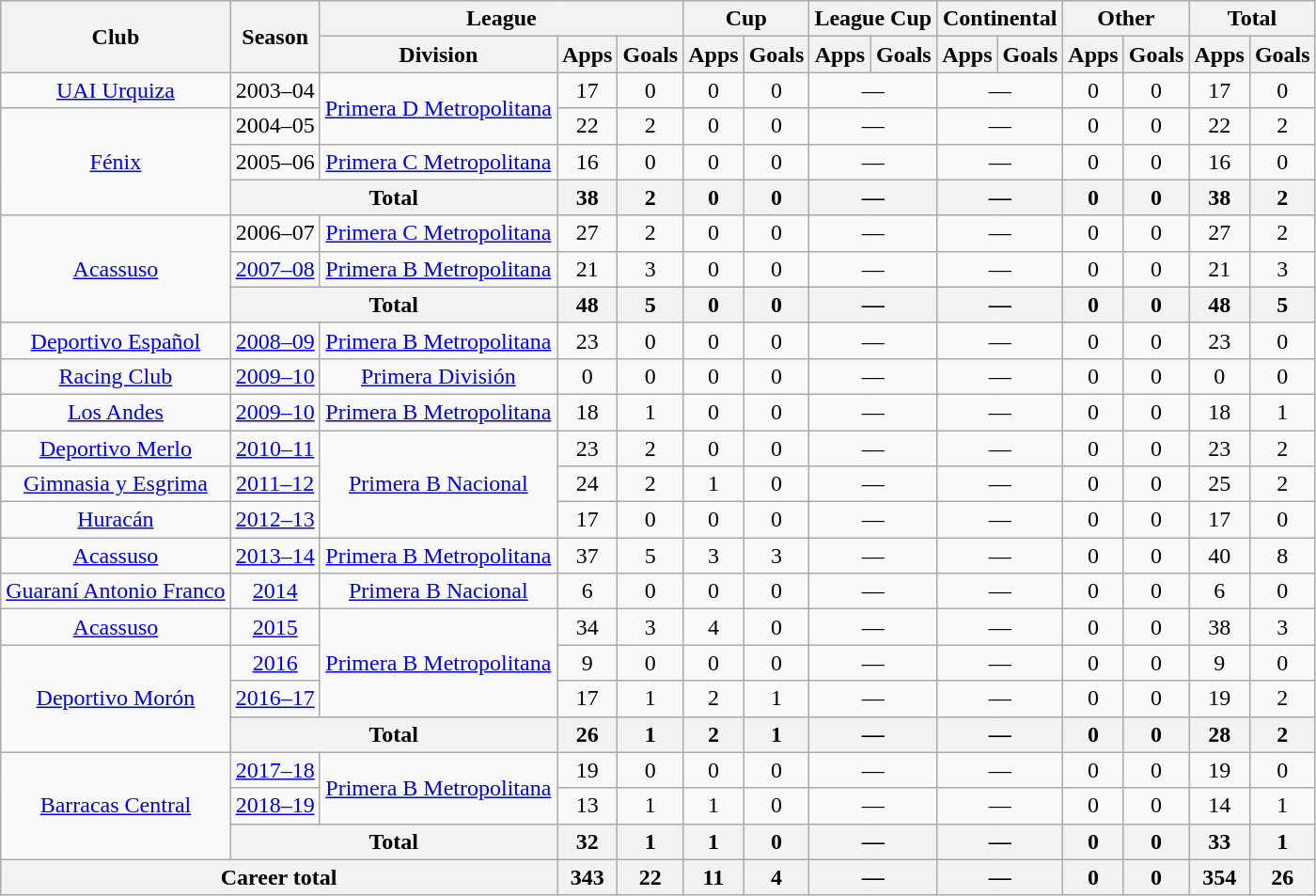<table class="wikitable" style="text-align:center">
<tr>
<th rowspan="2">Club</th>
<th rowspan="2">Season</th>
<th colspan="3">League</th>
<th colspan="2">Cup</th>
<th colspan="2">League Cup</th>
<th colspan="2">Continental</th>
<th colspan="2">Other</th>
<th colspan="2">Total</th>
</tr>
<tr>
<th>Division</th>
<th>Apps</th>
<th>Goals</th>
<th>Apps</th>
<th>Goals</th>
<th>Apps</th>
<th>Goals</th>
<th>Apps</th>
<th>Goals</th>
<th>Apps</th>
<th>Goals</th>
<th>Apps</th>
<th>Goals</th>
</tr>
<tr>
<td rowspan="1"><a href='#'>UAI Urquiza</a></td>
<td>2003–04</td>
<td rowspan="2"><a href='#'>Primera D Metropolitana</a></td>
<td>17</td>
<td>0</td>
<td>0</td>
<td>0</td>
<td colspan="2">—</td>
<td colspan="2">—</td>
<td>0</td>
<td>0</td>
<td>17</td>
<td>0</td>
</tr>
<tr>
<td rowspan="3"><a href='#'>Fénix</a></td>
<td>2004–05</td>
<td>22</td>
<td>2</td>
<td>0</td>
<td>0</td>
<td colspan="2">—</td>
<td colspan="2">—</td>
<td>0</td>
<td>0</td>
<td>22</td>
<td>2</td>
</tr>
<tr>
<td>2005–06</td>
<td rowspan="1"><a href='#'>Primera C Metropolitana</a></td>
<td>16</td>
<td>0</td>
<td>0</td>
<td>0</td>
<td colspan="2">—</td>
<td colspan="2">—</td>
<td>0</td>
<td>0</td>
<td>16</td>
<td>0</td>
</tr>
<tr>
<th colspan="2">Total</th>
<th>38</th>
<th>2</th>
<th>0</th>
<th>0</th>
<th colspan="2">—</th>
<th colspan="2">—</th>
<th>0</th>
<th>0</th>
<th>38</th>
<th>2</th>
</tr>
<tr>
<td rowspan="3"><a href='#'>Acassuso</a></td>
<td>2006–07</td>
<td rowspan="1"><a href='#'>Primera C Metropolitana</a></td>
<td>27</td>
<td>2</td>
<td>0</td>
<td>0</td>
<td colspan="2">—</td>
<td colspan="2">—</td>
<td>0</td>
<td>0</td>
<td>27</td>
<td>2</td>
</tr>
<tr>
<td><a href='#'>2007–08</a></td>
<td rowspan="1"><a href='#'>Primera B Metropolitana</a></td>
<td>21</td>
<td>3</td>
<td>0</td>
<td>0</td>
<td colspan="2">—</td>
<td colspan="2">—</td>
<td>0</td>
<td>0</td>
<td>21</td>
<td>3</td>
</tr>
<tr>
<th colspan="2">Total</th>
<th>48</th>
<th>5</th>
<th>0</th>
<th>0</th>
<th colspan="2">—</th>
<th colspan="2">—</th>
<th>0</th>
<th>0</th>
<th>48</th>
<th>5</th>
</tr>
<tr>
<td rowspan="1"><a href='#'>Deportivo Español</a></td>
<td><a href='#'>2008–09</a></td>
<td rowspan="1"><a href='#'>Primera B Metropolitana</a></td>
<td>23</td>
<td>0</td>
<td>0</td>
<td>0</td>
<td colspan="2">—</td>
<td colspan="2">—</td>
<td>0</td>
<td>0</td>
<td>23</td>
<td>0</td>
</tr>
<tr>
<td rowspan="1"><a href='#'>Racing Club</a></td>
<td><a href='#'>2009–10</a></td>
<td rowspan="1"><a href='#'>Primera División</a></td>
<td>0</td>
<td>0</td>
<td>0</td>
<td>0</td>
<td colspan="2">—</td>
<td colspan="2">—</td>
<td>0</td>
<td>0</td>
<td>0</td>
<td>0</td>
</tr>
<tr>
<td rowspan="1"><a href='#'>Los Andes</a></td>
<td><a href='#'>2009–10</a></td>
<td rowspan="1"><a href='#'>Primera B Metropolitana</a></td>
<td>18</td>
<td>1</td>
<td>0</td>
<td>0</td>
<td colspan="2">—</td>
<td colspan="2">—</td>
<td>0</td>
<td>0</td>
<td>18</td>
<td>1</td>
</tr>
<tr>
<td rowspan="1"><a href='#'>Deportivo Merlo</a></td>
<td><a href='#'>2010–11</a></td>
<td rowspan="3"><a href='#'>Primera B Nacional</a></td>
<td>23</td>
<td>2</td>
<td>0</td>
<td>0</td>
<td colspan="2">—</td>
<td colspan="2">—</td>
<td>0</td>
<td>0</td>
<td>23</td>
<td>2</td>
</tr>
<tr>
<td rowspan="1"><a href='#'>Gimnasia y Esgrima</a></td>
<td><a href='#'>2011–12</a></td>
<td>24</td>
<td>2</td>
<td>1</td>
<td>0</td>
<td colspan="2">—</td>
<td colspan="2">—</td>
<td>0</td>
<td>0</td>
<td>25</td>
<td>2</td>
</tr>
<tr>
<td rowspan="1"><a href='#'>Huracán</a></td>
<td><a href='#'>2012–13</a></td>
<td>17</td>
<td>0</td>
<td>0</td>
<td>0</td>
<td colspan="2">—</td>
<td colspan="2">—</td>
<td>0</td>
<td>0</td>
<td>17</td>
<td>0</td>
</tr>
<tr>
<td rowspan="1"><a href='#'>Acassuso</a></td>
<td><a href='#'>2013–14</a></td>
<td rowspan="1"><a href='#'>Primera B Metropolitana</a></td>
<td>37</td>
<td>5</td>
<td>3</td>
<td>3</td>
<td colspan="2">—</td>
<td colspan="2">—</td>
<td>0</td>
<td>0</td>
<td>40</td>
<td>8</td>
</tr>
<tr>
<td rowspan="1"><a href='#'>Guaraní Antonio Franco</a></td>
<td><a href='#'>2014</a></td>
<td rowspan="1"><a href='#'>Primera B Nacional</a></td>
<td>6</td>
<td>0</td>
<td>0</td>
<td>0</td>
<td colspan="2">—</td>
<td colspan="2">—</td>
<td>0</td>
<td>0</td>
<td>6</td>
<td>0</td>
</tr>
<tr>
<td rowspan="1"><a href='#'>Acassuso</a></td>
<td><a href='#'>2015</a></td>
<td rowspan="3"><a href='#'>Primera B Metropolitana</a></td>
<td>34</td>
<td>3</td>
<td>4</td>
<td>0</td>
<td colspan="2">—</td>
<td colspan="2">—</td>
<td>0</td>
<td>0</td>
<td>38</td>
<td>3</td>
</tr>
<tr>
<td rowspan="3"><a href='#'>Deportivo Morón</a></td>
<td><a href='#'>2016</a></td>
<td>9</td>
<td>0</td>
<td>0</td>
<td>0</td>
<td colspan="2">—</td>
<td colspan="2">—</td>
<td>0</td>
<td>0</td>
<td>9</td>
<td>0</td>
</tr>
<tr>
<td><a href='#'>2016–17</a></td>
<td>17</td>
<td>1</td>
<td>2</td>
<td>1</td>
<td colspan="2">—</td>
<td colspan="2">—</td>
<td>0</td>
<td>0</td>
<td>19</td>
<td>2</td>
</tr>
<tr>
<th colspan="2">Total</th>
<th>26</th>
<th>1</th>
<th>2</th>
<th>1</th>
<th colspan="2">—</th>
<th colspan="2">—</th>
<th>0</th>
<th>0</th>
<th>28</th>
<th>2</th>
</tr>
<tr>
<td rowspan="3"><a href='#'>Barracas Central</a></td>
<td><a href='#'>2017–18</a></td>
<td rowspan="2"><a href='#'>Primera B Metropolitana</a></td>
<td>19</td>
<td>0</td>
<td>0</td>
<td>0</td>
<td colspan="2">—</td>
<td colspan="2">—</td>
<td>0</td>
<td>0</td>
<td>19</td>
<td>0</td>
</tr>
<tr>
<td><a href='#'>2018–19</a></td>
<td>13</td>
<td>1</td>
<td>1</td>
<td>0</td>
<td colspan="2">—</td>
<td colspan="2">—</td>
<td>0</td>
<td>0</td>
<td>14</td>
<td>1</td>
</tr>
<tr>
<th colspan="2">Total</th>
<th>32</th>
<th>1</th>
<th>1</th>
<th>0</th>
<th colspan="2">—</th>
<th colspan="2">—</th>
<th>0</th>
<th>0</th>
<th>33</th>
<th>1</th>
</tr>
<tr>
<th colspan="3">Career total</th>
<th>343</th>
<th>22</th>
<th>11</th>
<th>4</th>
<th colspan="2">—</th>
<th colspan="2">—</th>
<th>0</th>
<th>0</th>
<th>354</th>
<th>26</th>
</tr>
</table>
